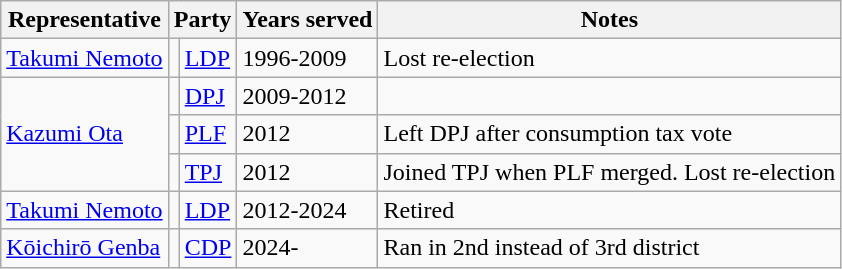<table class="wikitable">
<tr>
<th>Representative</th>
<th colspan="2">Party</th>
<th>Years served</th>
<th>Notes</th>
</tr>
<tr>
<td><a href='#'>Takumi Nemoto</a></td>
<td></td>
<td><a href='#'>LDP</a></td>
<td>1996-2009</td>
<td>Lost re-election</td>
</tr>
<tr>
<td rowspan="3"><a href='#'>Kazumi Ota</a></td>
<td></td>
<td><a href='#'>DPJ</a></td>
<td>2009-2012</td>
<td></td>
</tr>
<tr>
<td></td>
<td><a href='#'>PLF</a></td>
<td>2012</td>
<td>Left DPJ after consumption tax vote</td>
</tr>
<tr>
<td></td>
<td><a href='#'>TPJ</a></td>
<td>2012</td>
<td>Joined TPJ when PLF merged. Lost re-election</td>
</tr>
<tr>
<td><a href='#'>Takumi Nemoto</a></td>
<td></td>
<td><a href='#'>LDP</a></td>
<td>2012-2024</td>
<td>Retired</td>
</tr>
<tr>
<td><a href='#'>Kōichirō Genba</a></td>
<td></td>
<td><a href='#'>CDP</a></td>
<td>2024-</td>
<td>Ran in 2nd instead of 3rd district</td>
</tr>
</table>
